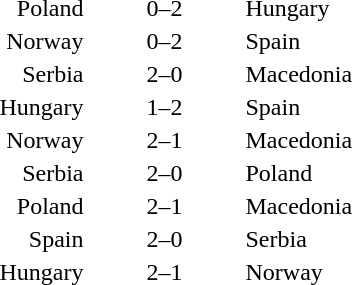<table style="text-align:center">
<tr>
<th width=200></th>
<th width=100></th>
<th width=200></th>
</tr>
<tr>
<td align=right>Poland</td>
<td>0–2</td>
<td align=left>Hungary</td>
</tr>
<tr>
<td align=right>Norway</td>
<td>0–2</td>
<td align=left>Spain</td>
</tr>
<tr>
<td align=right>Serbia</td>
<td>2–0</td>
<td align=left>Macedonia</td>
</tr>
<tr>
<td align=right>Hungary</td>
<td>1–2</td>
<td align=left>Spain</td>
</tr>
<tr>
<td align=right>Norway</td>
<td>2–1</td>
<td align=left>Macedonia</td>
</tr>
<tr>
<td align=right>Serbia</td>
<td>2–0</td>
<td align=left>Poland</td>
</tr>
<tr>
<td align=right>Poland</td>
<td>2–1</td>
<td align=left>Macedonia</td>
</tr>
<tr>
<td align=right>Spain</td>
<td>2–0</td>
<td align=left>Serbia</td>
</tr>
<tr>
<td align=right>Hungary</td>
<td>2–1</td>
<td align=left>Norway</td>
</tr>
</table>
